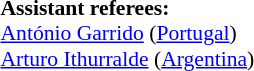<table width=50% style="font-size: 90%">
<tr>
<td><br><strong>Assistant referees:</strong>
<br><a href='#'>António Garrido</a> (<a href='#'>Portugal</a>)
<br><a href='#'>Arturo Ithurralde</a> (<a href='#'>Argentina</a>)</td>
</tr>
</table>
